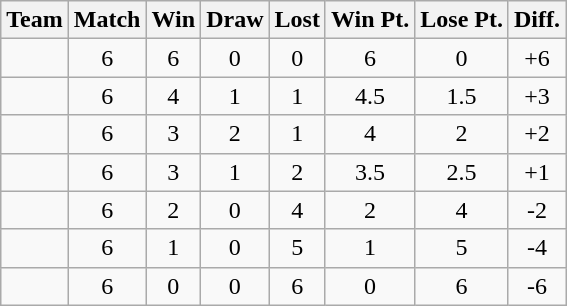<table class="wikitable sortable static-row-numbers" style="text-align:center;">
<tr>
<th>Team</th>
<th>Match</th>
<th>Win</th>
<th>Draw</th>
<th>Lost</th>
<th>Win Pt.</th>
<th>Lose Pt.</th>
<th>Diff.</th>
</tr>
<tr>
<td align="left"></td>
<td>6</td>
<td>6</td>
<td>0</td>
<td>0</td>
<td>6</td>
<td>0</td>
<td>+6</td>
</tr>
<tr>
<td align="left"></td>
<td>6</td>
<td>4</td>
<td>1</td>
<td>1</td>
<td>4.5</td>
<td>1.5</td>
<td>+3</td>
</tr>
<tr>
<td align="left"></td>
<td>6</td>
<td>3</td>
<td>2</td>
<td>1</td>
<td>4</td>
<td>2</td>
<td>+2</td>
</tr>
<tr>
<td align="left"></td>
<td>6</td>
<td>3</td>
<td>1</td>
<td>2</td>
<td>3.5</td>
<td>2.5</td>
<td>+1</td>
</tr>
<tr>
<td align="left"></td>
<td>6</td>
<td>2</td>
<td>0</td>
<td>4</td>
<td>2</td>
<td>4</td>
<td>-2</td>
</tr>
<tr>
<td align="left"></td>
<td>6</td>
<td>1</td>
<td>0</td>
<td>5</td>
<td>1</td>
<td>5</td>
<td>-4</td>
</tr>
<tr>
<td align="left"></td>
<td>6</td>
<td>0</td>
<td>0</td>
<td>6</td>
<td>0</td>
<td>6</td>
<td>-6</td>
</tr>
</table>
